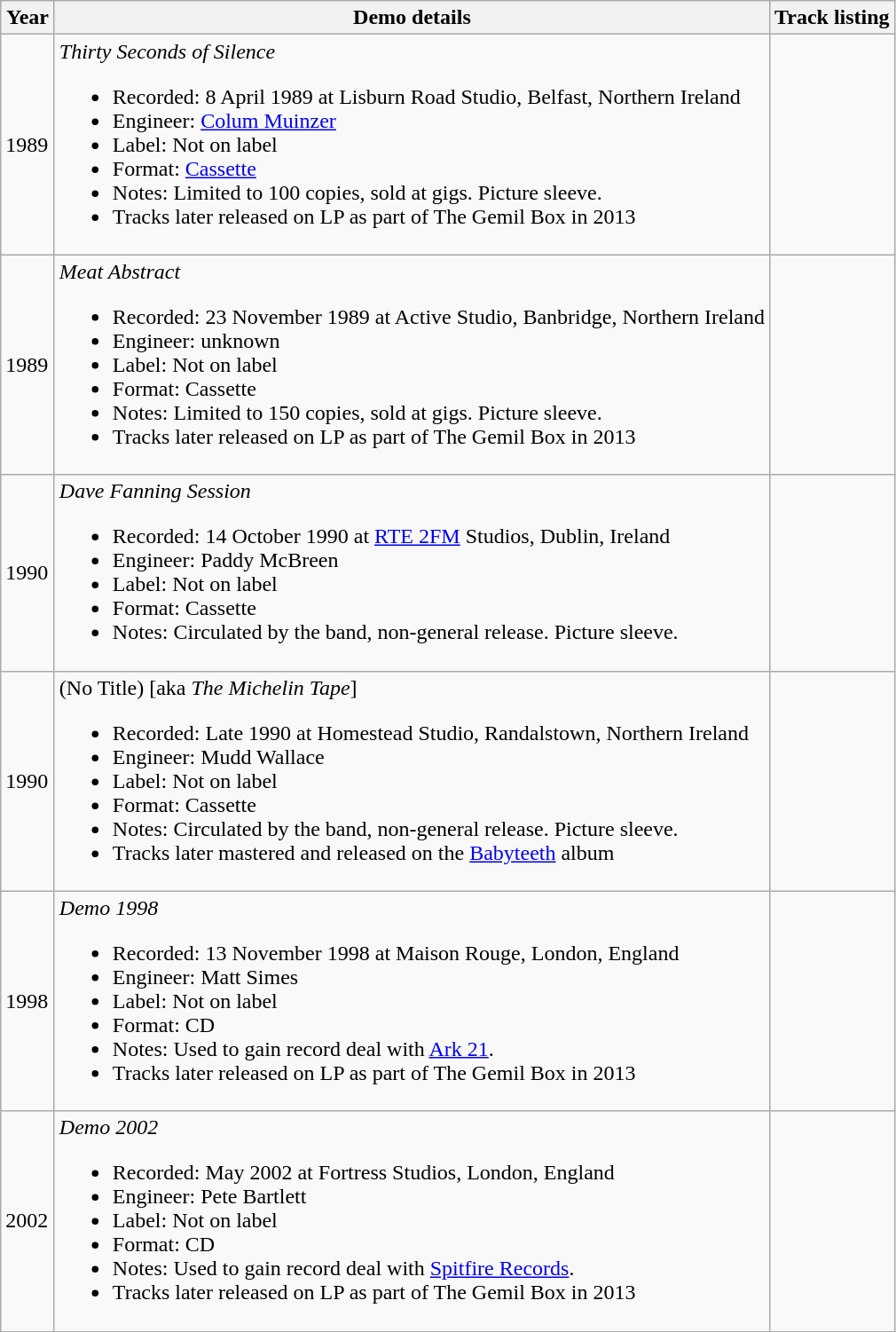<table class="wikitable">
<tr>
<th width=33>Year</th>
<th>Demo details</th>
<th>Track listing</th>
</tr>
<tr>
<td>1989</td>
<td><em>Thirty Seconds of Silence</em><br><ul><li>Recorded: 8 April 1989 at Lisburn Road Studio, Belfast, Northern Ireland</li><li>Engineer: <a href='#'>Colum Muinzer</a></li><li>Label: Not on label</li><li>Format: <a href='#'>Cassette</a></li><li>Notes: Limited to 100 copies, sold at gigs. Picture sleeve.</li><li>Tracks later released on LP as part of The Gemil Box in 2013</li></ul></td>
<td><br></td>
</tr>
<tr>
<td>1989</td>
<td><em>Meat Abstract</em><br><ul><li>Recorded: 23 November 1989 at Active Studio, Banbridge, Northern Ireland</li><li>Engineer: unknown</li><li>Label: Not on label</li><li>Format: Cassette</li><li>Notes: Limited to 150 copies, sold at gigs. Picture sleeve.</li><li>Tracks later released on LP as part of The Gemil Box in 2013</li></ul></td>
<td><br></td>
</tr>
<tr>
<td>1990</td>
<td><em>Dave Fanning Session</em><br><ul><li>Recorded: 14 October 1990 at <a href='#'>RTE 2FM</a> Studios, Dublin, Ireland</li><li>Engineer: Paddy McBreen</li><li>Label: Not on label</li><li>Format: Cassette</li><li>Notes: Circulated by the band, non-general release. Picture sleeve.</li></ul></td>
<td><br></td>
</tr>
<tr>
<td>1990</td>
<td>(No Title) [aka <em>The Michelin Tape</em>]<br><ul><li>Recorded: Late 1990 at Homestead Studio, Randalstown, Northern Ireland</li><li>Engineer: Mudd Wallace</li><li>Label: Not on label</li><li>Format: Cassette</li><li>Notes: Circulated by the band, non-general release. Picture sleeve.</li><li>Tracks later mastered and released on the <a href='#'>Babyteeth</a> album</li></ul></td>
<td><br></td>
</tr>
<tr>
<td>1998</td>
<td><em>Demo 1998</em><br><ul><li>Recorded: 13 November 1998 at Maison Rouge, London, England</li><li>Engineer: Matt Simes</li><li>Label: Not on label</li><li>Format: CD</li><li>Notes: Used to gain record deal with <a href='#'>Ark 21</a>.</li><li>Tracks later released on LP as part of The Gemil Box in 2013</li></ul></td>
<td><br></td>
</tr>
<tr>
<td>2002</td>
<td><em>Demo 2002</em><br><ul><li>Recorded: May 2002 at Fortress Studios, London, England</li><li>Engineer: Pete Bartlett</li><li>Label: Not on label</li><li>Format: CD</li><li>Notes: Used to gain record deal with <a href='#'>Spitfire Records</a>.</li><li>Tracks later released on LP as part of The Gemil Box in 2013</li></ul></td>
<td><br></td>
</tr>
</table>
